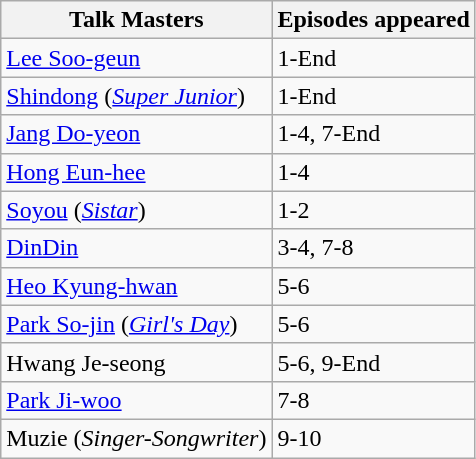<table class="wikitable">
<tr>
<th>Talk Masters</th>
<th>Episodes appeared</th>
</tr>
<tr>
<td><a href='#'>Lee Soo-geun</a></td>
<td>1-End</td>
</tr>
<tr>
<td><a href='#'>Shindong</a> (<em><a href='#'>Super Junior</a></em>)</td>
<td>1-End</td>
</tr>
<tr>
<td><a href='#'>Jang Do-yeon</a></td>
<td>1-4, 7-End</td>
</tr>
<tr>
<td><a href='#'>Hong Eun-hee</a></td>
<td>1-4</td>
</tr>
<tr>
<td><a href='#'>Soyou</a> (<em><a href='#'>Sistar</a></em>)</td>
<td>1-2</td>
</tr>
<tr>
<td><a href='#'>DinDin</a></td>
<td>3-4, 7-8</td>
</tr>
<tr>
<td><a href='#'>Heo Kyung-hwan</a></td>
<td>5-6</td>
</tr>
<tr>
<td><a href='#'>Park So-jin</a> (<em><a href='#'>Girl's Day</a></em>)</td>
<td>5-6</td>
</tr>
<tr>
<td>Hwang Je-seong</td>
<td>5-6, 9-End</td>
</tr>
<tr>
<td><a href='#'>Park Ji-woo</a></td>
<td>7-8</td>
</tr>
<tr>
<td>Muzie (<em>Singer-Songwriter</em>)</td>
<td>9-10</td>
</tr>
</table>
